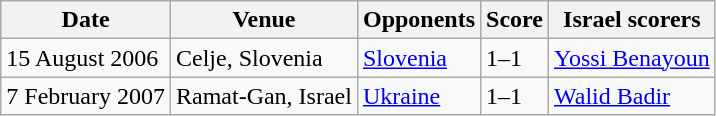<table class="wikitable">
<tr>
<th>Date</th>
<th>Venue</th>
<th>Opponents</th>
<th>Score</th>
<th>Israel scorers</th>
</tr>
<tr>
<td>15 August 2006</td>
<td>Celje, Slovenia</td>
<td><a href='#'>Slovenia</a></td>
<td>1–1</td>
<td><a href='#'>Yossi Benayoun</a></td>
</tr>
<tr>
<td>7 February 2007</td>
<td>Ramat-Gan, Israel</td>
<td><a href='#'>Ukraine</a></td>
<td>1–1</td>
<td><a href='#'>Walid Badir</a></td>
</tr>
</table>
